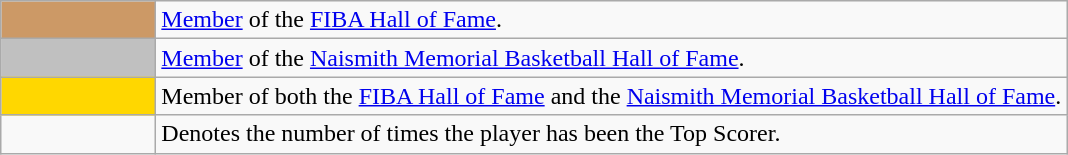<table class="wikitable">
<tr>
<td style="background-color:#cc9966; border:1px solid #aaaaaa; width:6em"></td>
<td><a href='#'>Member</a> of the <a href='#'>FIBA Hall of Fame</a>.</td>
</tr>
<tr>
<td style="background-color:#C0C0C0; border:1px solid #aaaaaa; width:6em"></td>
<td><a href='#'>Member</a> of the <a href='#'>Naismith Memorial Basketball Hall of Fame</a>.</td>
</tr>
<tr>
<td style="background-color:#FFD700; border:1px solid #aaaaaa; width:6em"></td>
<td>Member of both the <a href='#'>FIBA Hall of Fame</a> and the <a href='#'>Naismith Memorial Basketball Hall of Fame</a>.</td>
</tr>
<tr>
<td></td>
<td>Denotes the number of times the player has been the Top Scorer.</td>
</tr>
</table>
